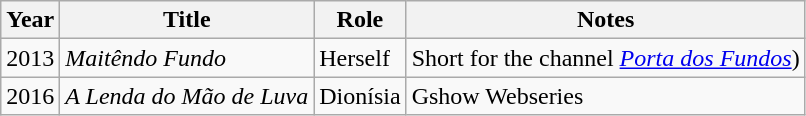<table class="wikitable">
<tr>
<th>Year</th>
<th>Title</th>
<th>Role</th>
<th>Notes</th>
</tr>
<tr>
<td>2013</td>
<td><em>Maitêndo Fundo</em></td>
<td>Herself</td>
<td>Short for the channel <em><a href='#'>Porta dos Fundos</a></em>)</td>
</tr>
<tr>
<td>2016</td>
<td><em>A Lenda do Mão de Luva</em></td>
<td>Dionísia</td>
<td>Gshow Webseries</td>
</tr>
</table>
